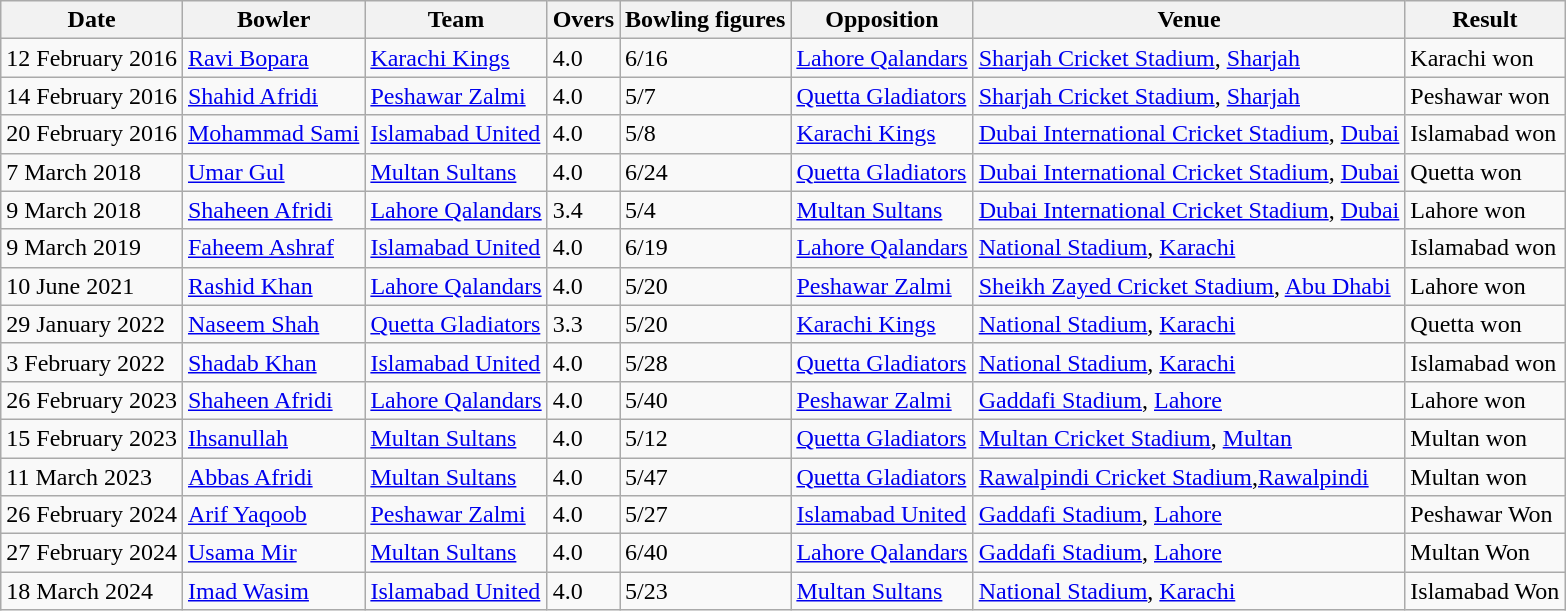<table class="wikitable  sortable">
<tr>
<th>Date</th>
<th>Bowler</th>
<th>Team</th>
<th>Overs</th>
<th>Bowling figures</th>
<th>Opposition</th>
<th>Venue</th>
<th>Result</th>
</tr>
<tr>
<td>12 February 2016</td>
<td><a href='#'>Ravi Bopara</a></td>
<td><a href='#'>Karachi Kings</a></td>
<td>4.0</td>
<td>6/16</td>
<td><a href='#'>Lahore Qalandars</a></td>
<td><a href='#'>Sharjah Cricket Stadium</a>, <a href='#'>Sharjah</a></td>
<td>Karachi won</td>
</tr>
<tr>
<td>14 February 2016</td>
<td><a href='#'>Shahid Afridi</a></td>
<td><a href='#'>Peshawar Zalmi</a></td>
<td>4.0</td>
<td>5/7</td>
<td><a href='#'>Quetta Gladiators</a></td>
<td><a href='#'>Sharjah Cricket Stadium</a>, <a href='#'>Sharjah</a></td>
<td>Peshawar won</td>
</tr>
<tr>
<td>20 February 2016</td>
<td><a href='#'>Mohammad Sami</a></td>
<td><a href='#'>Islamabad United</a></td>
<td>4.0</td>
<td>5/8</td>
<td><a href='#'>Karachi Kings</a></td>
<td><a href='#'>Dubai International Cricket Stadium</a>, <a href='#'>Dubai</a></td>
<td>Islamabad won</td>
</tr>
<tr>
<td>7 March 2018</td>
<td><a href='#'>Umar Gul</a></td>
<td><a href='#'>Multan Sultans</a></td>
<td>4.0</td>
<td>6/24</td>
<td><a href='#'>Quetta Gladiators</a></td>
<td><a href='#'>Dubai International Cricket Stadium</a>, <a href='#'>Dubai</a></td>
<td>Quetta won</td>
</tr>
<tr>
<td>9 March 2018</td>
<td><a href='#'>Shaheen Afridi</a></td>
<td><a href='#'>Lahore Qalandars</a></td>
<td>3.4</td>
<td>5/4</td>
<td><a href='#'>Multan Sultans</a></td>
<td><a href='#'>Dubai International Cricket Stadium</a>, <a href='#'>Dubai</a></td>
<td>Lahore won</td>
</tr>
<tr>
<td>9 March 2019</td>
<td><a href='#'>Faheem Ashraf</a></td>
<td><a href='#'>Islamabad United</a></td>
<td>4.0</td>
<td>6/19</td>
<td><a href='#'>Lahore Qalandars</a></td>
<td><a href='#'>National Stadium</a>, <a href='#'>Karachi</a></td>
<td>Islamabad won</td>
</tr>
<tr>
<td>10 June 2021</td>
<td><a href='#'>Rashid Khan</a></td>
<td><a href='#'>Lahore Qalandars</a></td>
<td>4.0</td>
<td>5/20</td>
<td><a href='#'>Peshawar Zalmi</a></td>
<td><a href='#'>Sheikh Zayed Cricket Stadium</a>, <a href='#'>Abu Dhabi</a></td>
<td>Lahore won</td>
</tr>
<tr>
<td>29 January 2022</td>
<td><a href='#'>Naseem Shah</a></td>
<td><a href='#'>Quetta Gladiators</a></td>
<td>3.3</td>
<td>5/20</td>
<td><a href='#'>Karachi Kings</a></td>
<td><a href='#'>National Stadium</a>, <a href='#'>Karachi</a></td>
<td>Quetta won</td>
</tr>
<tr>
<td>3 February 2022</td>
<td><a href='#'>Shadab Khan</a></td>
<td><a href='#'>Islamabad United</a></td>
<td>4.0</td>
<td>5/28</td>
<td><a href='#'>Quetta Gladiators</a></td>
<td><a href='#'>National Stadium</a>, <a href='#'>Karachi</a></td>
<td>Islamabad won</td>
</tr>
<tr>
<td>26 February 2023</td>
<td><a href='#'>Shaheen Afridi</a></td>
<td><a href='#'>Lahore Qalandars</a></td>
<td>4.0</td>
<td>5/40</td>
<td><a href='#'>Peshawar Zalmi</a></td>
<td><a href='#'>Gaddafi Stadium</a>, <a href='#'>Lahore</a></td>
<td>Lahore won</td>
</tr>
<tr>
<td>15 February 2023</td>
<td><a href='#'>Ihsanullah</a></td>
<td><a href='#'>Multan Sultans</a></td>
<td>4.0</td>
<td>5/12</td>
<td><a href='#'>Quetta Gladiators</a></td>
<td><a href='#'>Multan Cricket Stadium</a>, <a href='#'>Multan</a></td>
<td>Multan won</td>
</tr>
<tr>
<td>11 March 2023</td>
<td><a href='#'>Abbas Afridi</a></td>
<td><a href='#'>Multan Sultans</a></td>
<td>4.0</td>
<td>5/47</td>
<td><a href='#'>Quetta Gladiators</a></td>
<td><a href='#'>Rawalpindi Cricket Stadium</a>,<a href='#'>Rawalpindi</a></td>
<td>Multan won</td>
</tr>
<tr>
<td>26 February 2024</td>
<td><a href='#'>Arif Yaqoob</a></td>
<td><a href='#'>Peshawar Zalmi</a></td>
<td>4.0</td>
<td>5/27</td>
<td><a href='#'>Islamabad United</a></td>
<td><a href='#'>Gaddafi Stadium</a>, <a href='#'>Lahore</a></td>
<td>Peshawar Won</td>
</tr>
<tr>
<td>27 February 2024</td>
<td><a href='#'>Usama Mir</a></td>
<td><a href='#'>Multan Sultans</a></td>
<td>4.0</td>
<td>6/40</td>
<td><a href='#'>Lahore Qalandars</a></td>
<td><a href='#'>Gaddafi Stadium</a>, <a href='#'>Lahore</a></td>
<td>Multan Won</td>
</tr>
<tr>
<td>18 March 2024</td>
<td><a href='#'>Imad Wasim</a></td>
<td><a href='#'>Islamabad United</a></td>
<td>4.0</td>
<td>5/23</td>
<td><a href='#'>Multan Sultans</a></td>
<td><a href='#'>National Stadium</a>, <a href='#'>Karachi</a></td>
<td>Islamabad Won</td>
</tr>
</table>
